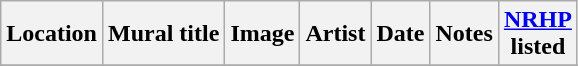<table class="wikitable sortable">
<tr>
<th>Location</th>
<th>Mural title</th>
<th>Image</th>
<th>Artist</th>
<th>Date</th>
<th>Notes</th>
<th><a href='#'>NRHP</a><br>listed</th>
</tr>
<tr>
</tr>
</table>
